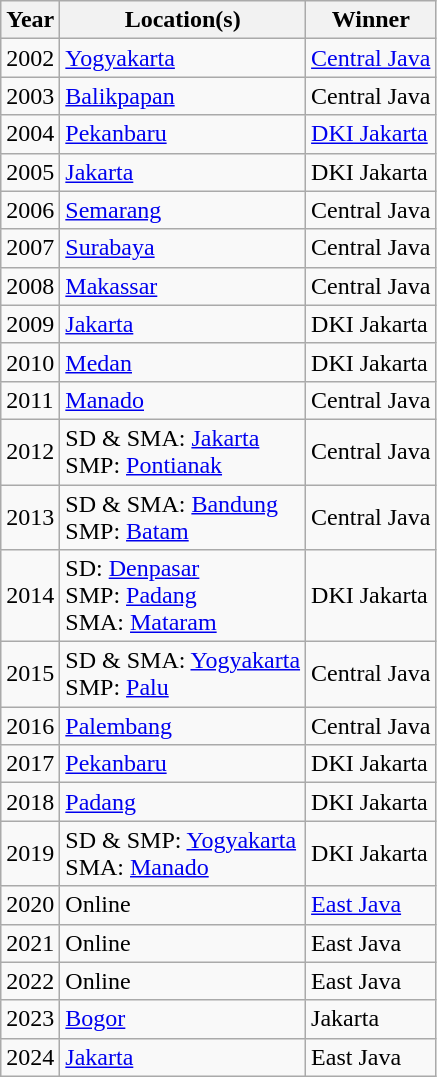<table class="wikitable">
<tr>
<th>Year</th>
<th>Location(s)</th>
<th>Winner</th>
</tr>
<tr>
<td>2002</td>
<td><a href='#'>Yogyakarta</a></td>
<td><a href='#'>Central Java</a></td>
</tr>
<tr>
<td>2003</td>
<td><a href='#'>Balikpapan</a></td>
<td>Central Java</td>
</tr>
<tr>
<td>2004</td>
<td><a href='#'>Pekanbaru</a></td>
<td><a href='#'>DKI Jakarta</a></td>
</tr>
<tr>
<td>2005</td>
<td><a href='#'>Jakarta</a></td>
<td>DKI Jakarta</td>
</tr>
<tr>
<td>2006</td>
<td><a href='#'>Semarang</a></td>
<td>Central Java</td>
</tr>
<tr>
<td>2007</td>
<td><a href='#'>Surabaya</a></td>
<td>Central Java</td>
</tr>
<tr>
<td>2008</td>
<td><a href='#'>Makassar</a></td>
<td>Central Java</td>
</tr>
<tr>
<td>2009</td>
<td><a href='#'>Jakarta</a></td>
<td>DKI Jakarta</td>
</tr>
<tr>
<td>2010</td>
<td><a href='#'>Medan</a></td>
<td>DKI Jakarta</td>
</tr>
<tr>
<td>2011</td>
<td><a href='#'>Manado</a></td>
<td>Central Java</td>
</tr>
<tr>
<td>2012</td>
<td>SD & SMA: <a href='#'>Jakarta</a><br>SMP: <a href='#'>Pontianak</a></td>
<td>Central Java</td>
</tr>
<tr>
<td>2013</td>
<td>SD & SMA: <a href='#'>Bandung</a><br>SMP: <a href='#'>Batam</a></td>
<td>Central Java</td>
</tr>
<tr>
<td>2014</td>
<td>SD: <a href='#'>Denpasar</a><br>SMP: <a href='#'>Padang</a><br>SMA: <a href='#'>Mataram</a></td>
<td>DKI Jakarta</td>
</tr>
<tr>
<td>2015</td>
<td>SD & SMA: <a href='#'>Yogyakarta</a><br>SMP: <a href='#'>Palu</a></td>
<td>Central Java</td>
</tr>
<tr>
<td>2016</td>
<td><a href='#'>Palembang</a></td>
<td>Central Java</td>
</tr>
<tr>
<td>2017</td>
<td><a href='#'>Pekanbaru</a></td>
<td>DKI Jakarta</td>
</tr>
<tr>
<td>2018</td>
<td><a href='#'>Padang</a></td>
<td>DKI Jakarta</td>
</tr>
<tr>
<td>2019</td>
<td>SD & SMP: <a href='#'>Yogyakarta</a><br>SMA: <a href='#'>Manado</a></td>
<td>DKI Jakarta</td>
</tr>
<tr>
<td>2020</td>
<td>Online</td>
<td><a href='#'>East Java</a></td>
</tr>
<tr>
<td>2021</td>
<td>Online</td>
<td>East Java</td>
</tr>
<tr>
<td>2022</td>
<td>Online</td>
<td>East Java</td>
</tr>
<tr>
<td>2023</td>
<td><a href='#'>Bogor</a></td>
<td>Jakarta</td>
</tr>
<tr>
<td>2024</td>
<td><a href='#'>Jakarta</a></td>
<td>East Java</td>
</tr>
</table>
